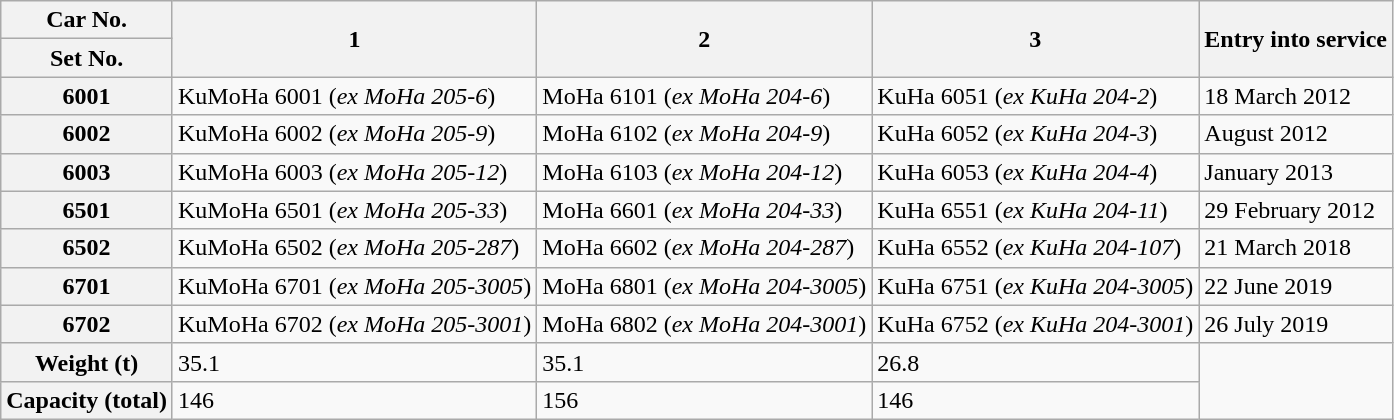<table class="wikitable">
<tr>
<th>Car No.</th>
<th rowspan= 2>1</th>
<th rowspan= 2>2</th>
<th rowspan= 2>3</th>
<th rowspan= 2>Entry into service</th>
</tr>
<tr>
<th>Set No.</th>
</tr>
<tr>
<th>6001</th>
<td>KuMoHa 6001 (<em>ex MoHa 205-6</em>)</td>
<td>MoHa 6101 (<em>ex MoHa 204-6</em>)</td>
<td>KuHa 6051 (<em>ex KuHa 204-2</em>)</td>
<td>18 March 2012</td>
</tr>
<tr>
<th>6002</th>
<td>KuMoHa 6002 (<em>ex MoHa 205-9</em>)</td>
<td>MoHa 6102 (<em>ex MoHa 204-9</em>)</td>
<td>KuHa 6052 (<em>ex KuHa 204-3</em>)</td>
<td>August 2012</td>
</tr>
<tr>
<th>6003</th>
<td>KuMoHa 6003 (<em>ex MoHa 205-12</em>)</td>
<td>MoHa 6103 (<em>ex MoHa 204-12</em>)</td>
<td>KuHa 6053 (<em>ex KuHa 204-4</em>)</td>
<td>January 2013</td>
</tr>
<tr>
<th>6501</th>
<td>KuMoHa 6501 (<em>ex MoHa 205-33</em>)</td>
<td>MoHa 6601 (<em>ex MoHa 204-33</em>)</td>
<td>KuHa 6551 (<em>ex KuHa 204-11</em>)</td>
<td>29 February 2012</td>
</tr>
<tr>
<th>6502</th>
<td>KuMoHa 6502 (<em>ex MoHa 205-287</em>)</td>
<td>MoHa 6602 (<em>ex MoHa 204-287</em>)</td>
<td>KuHa 6552 (<em>ex KuHa 204-107</em>)</td>
<td>21 March 2018</td>
</tr>
<tr>
<th>6701</th>
<td>KuMoHa 6701 (<em>ex MoHa 205-3005</em>)</td>
<td>MoHa 6801 (<em>ex MoHa 204-3005</em>)</td>
<td>KuHa 6751 (<em>ex KuHa 204-3005</em>)</td>
<td>22 June 2019</td>
</tr>
<tr>
<th>6702</th>
<td>KuMoHa 6702 (<em>ex MoHa 205-3001</em>)</td>
<td>MoHa 6802 (<em>ex MoHa 204-3001</em>)</td>
<td>KuHa 6752 (<em>ex KuHa 204-3001</em>)</td>
<td>26 July 2019</td>
</tr>
<tr>
<th>Weight (t)</th>
<td>35.1</td>
<td>35.1</td>
<td>26.8</td>
<td rowspan=2> </td>
</tr>
<tr>
<th>Capacity (total)</th>
<td>146</td>
<td>156</td>
<td>146</td>
</tr>
</table>
